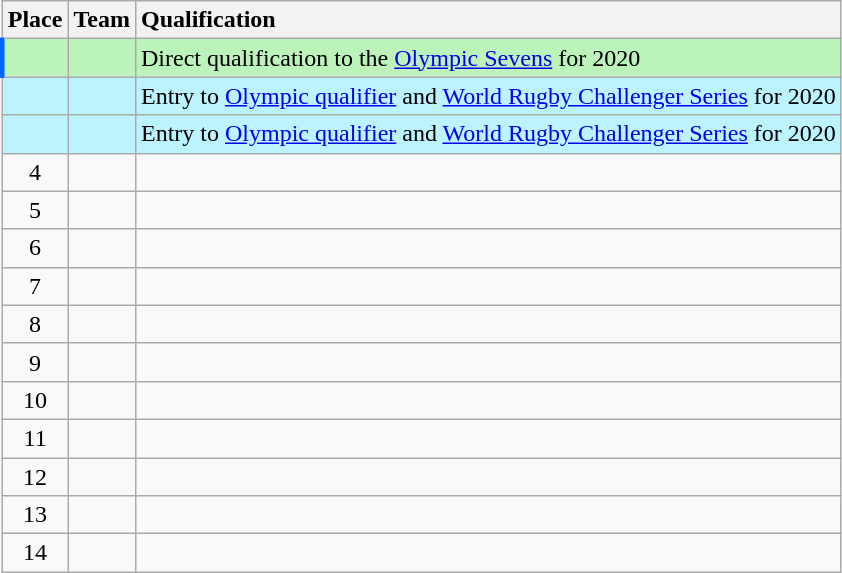<table class="wikitable" style="text-align:center; padding-bottom:0;">
<tr>
<th>Place</th>
<th style="text-align:left;">Team</th>
<th style="text-align:left;">Qualification</th>
</tr>
<tr bgcolor=#bbf3bb>
<td style="border-left:3px solid #06f;"></td>
<td align=left></td>
<td align=left>Direct qualification to the <a href='#'>Olympic Sevens</a> for 2020</td>
</tr>
<tr bgcolor=#bbf3ff>
<td></td>
<td align=left></td>
<td>Entry to <a href='#'>Olympic qualifier</a> and <a href='#'>World Rugby Challenger Series</a> for 2020</td>
</tr>
<tr bgcolor=#bbf3ff>
<td></td>
<td align=left></td>
<td>Entry to <a href='#'>Olympic qualifier</a> and <a href='#'>World Rugby Challenger Series</a> for 2020</td>
</tr>
<tr>
<td>4</td>
<td align=left></td>
<td></td>
</tr>
<tr>
<td>5</td>
<td align=left></td>
<td></td>
</tr>
<tr>
<td>6</td>
<td align=left></td>
<td></td>
</tr>
<tr>
<td>7</td>
<td align=left></td>
<td></td>
</tr>
<tr>
<td>8</td>
<td align=left></td>
<td></td>
</tr>
<tr>
<td>9</td>
<td align=left></td>
<td></td>
</tr>
<tr>
<td>10</td>
<td align=left></td>
<td></td>
</tr>
<tr>
<td>11</td>
<td align=left></td>
<td></td>
</tr>
<tr>
<td>12</td>
<td align=left></td>
<td></td>
</tr>
<tr>
<td>13</td>
<td align=left></td>
<td></td>
</tr>
<tr>
<td>14</td>
<td align=left></td>
<td></td>
</tr>
</table>
